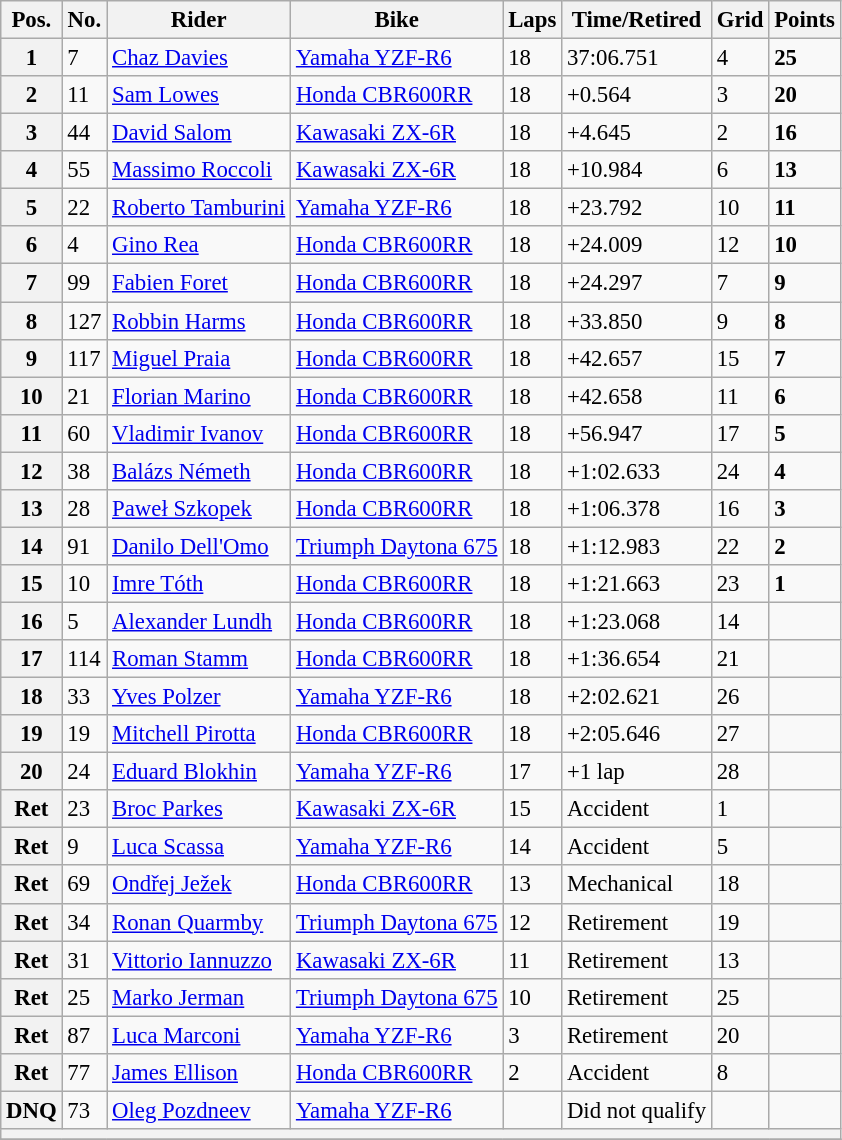<table class="wikitable" style="font-size: 95%;">
<tr>
<th>Pos.</th>
<th>No.</th>
<th>Rider</th>
<th>Bike</th>
<th>Laps</th>
<th>Time/Retired</th>
<th>Grid</th>
<th>Points</th>
</tr>
<tr>
<th>1</th>
<td>7</td>
<td> <a href='#'>Chaz Davies</a></td>
<td><a href='#'>Yamaha YZF-R6</a></td>
<td>18</td>
<td>37:06.751</td>
<td>4</td>
<td><strong>25</strong></td>
</tr>
<tr>
<th>2</th>
<td>11</td>
<td> <a href='#'>Sam Lowes</a></td>
<td><a href='#'>Honda CBR600RR</a></td>
<td>18</td>
<td>+0.564</td>
<td>3</td>
<td><strong>20</strong></td>
</tr>
<tr>
<th>3</th>
<td>44</td>
<td> <a href='#'>David Salom</a></td>
<td><a href='#'>Kawasaki ZX-6R</a></td>
<td>18</td>
<td>+4.645</td>
<td>2</td>
<td><strong>16</strong></td>
</tr>
<tr>
<th>4</th>
<td>55</td>
<td> <a href='#'>Massimo Roccoli</a></td>
<td><a href='#'>Kawasaki ZX-6R</a></td>
<td>18</td>
<td>+10.984</td>
<td>6</td>
<td><strong>13</strong></td>
</tr>
<tr>
<th>5</th>
<td>22</td>
<td> <a href='#'>Roberto Tamburini</a></td>
<td><a href='#'>Yamaha YZF-R6</a></td>
<td>18</td>
<td>+23.792</td>
<td>10</td>
<td><strong>11</strong></td>
</tr>
<tr>
<th>6</th>
<td>4</td>
<td> <a href='#'>Gino Rea</a></td>
<td><a href='#'>Honda CBR600RR</a></td>
<td>18</td>
<td>+24.009</td>
<td>12</td>
<td><strong>10</strong></td>
</tr>
<tr>
<th>7</th>
<td>99</td>
<td> <a href='#'>Fabien Foret</a></td>
<td><a href='#'>Honda CBR600RR</a></td>
<td>18</td>
<td>+24.297</td>
<td>7</td>
<td><strong>9</strong></td>
</tr>
<tr>
<th>8</th>
<td>127</td>
<td> <a href='#'>Robbin Harms</a></td>
<td><a href='#'>Honda CBR600RR</a></td>
<td>18</td>
<td>+33.850</td>
<td>9</td>
<td><strong>8</strong></td>
</tr>
<tr>
<th>9</th>
<td>117</td>
<td> <a href='#'>Miguel Praia</a></td>
<td><a href='#'>Honda CBR600RR</a></td>
<td>18</td>
<td>+42.657</td>
<td>15</td>
<td><strong>7</strong></td>
</tr>
<tr>
<th>10</th>
<td>21</td>
<td> <a href='#'>Florian Marino</a></td>
<td><a href='#'>Honda CBR600RR</a></td>
<td>18</td>
<td>+42.658</td>
<td>11</td>
<td><strong>6</strong></td>
</tr>
<tr>
<th>11</th>
<td>60</td>
<td> <a href='#'>Vladimir Ivanov</a></td>
<td><a href='#'>Honda CBR600RR</a></td>
<td>18</td>
<td>+56.947</td>
<td>17</td>
<td><strong>5</strong></td>
</tr>
<tr>
<th>12</th>
<td>38</td>
<td> <a href='#'>Balázs Németh</a></td>
<td><a href='#'>Honda CBR600RR</a></td>
<td>18</td>
<td>+1:02.633</td>
<td>24</td>
<td><strong>4</strong></td>
</tr>
<tr>
<th>13</th>
<td>28</td>
<td> <a href='#'>Paweł Szkopek</a></td>
<td><a href='#'>Honda CBR600RR</a></td>
<td>18</td>
<td>+1:06.378</td>
<td>16</td>
<td><strong>3</strong></td>
</tr>
<tr>
<th>14</th>
<td>91</td>
<td> <a href='#'>Danilo Dell'Omo</a></td>
<td><a href='#'>Triumph Daytona 675</a></td>
<td>18</td>
<td>+1:12.983</td>
<td>22</td>
<td><strong>2</strong></td>
</tr>
<tr>
<th>15</th>
<td>10</td>
<td> <a href='#'>Imre Tóth</a></td>
<td><a href='#'>Honda CBR600RR</a></td>
<td>18</td>
<td>+1:21.663</td>
<td>23</td>
<td><strong>1</strong></td>
</tr>
<tr>
<th>16</th>
<td>5</td>
<td> <a href='#'>Alexander Lundh</a></td>
<td><a href='#'>Honda CBR600RR</a></td>
<td>18</td>
<td>+1:23.068</td>
<td>14</td>
<td></td>
</tr>
<tr>
<th>17</th>
<td>114</td>
<td> <a href='#'>Roman Stamm</a></td>
<td><a href='#'>Honda CBR600RR</a></td>
<td>18</td>
<td>+1:36.654</td>
<td>21</td>
<td></td>
</tr>
<tr>
<th>18</th>
<td>33</td>
<td> <a href='#'>Yves Polzer</a></td>
<td><a href='#'>Yamaha YZF-R6</a></td>
<td>18</td>
<td>+2:02.621</td>
<td>26</td>
<td></td>
</tr>
<tr>
<th>19</th>
<td>19</td>
<td> <a href='#'>Mitchell Pirotta</a></td>
<td><a href='#'>Honda CBR600RR</a></td>
<td>18</td>
<td>+2:05.646</td>
<td>27</td>
<td></td>
</tr>
<tr>
<th>20</th>
<td>24</td>
<td> <a href='#'>Eduard Blokhin</a></td>
<td><a href='#'>Yamaha YZF-R6</a></td>
<td>17</td>
<td>+1 lap</td>
<td>28</td>
<td></td>
</tr>
<tr>
<th>Ret</th>
<td>23</td>
<td> <a href='#'>Broc Parkes</a></td>
<td><a href='#'>Kawasaki ZX-6R</a></td>
<td>15</td>
<td>Accident</td>
<td>1</td>
<td></td>
</tr>
<tr>
<th>Ret</th>
<td>9</td>
<td> <a href='#'>Luca Scassa</a></td>
<td><a href='#'>Yamaha YZF-R6</a></td>
<td>14</td>
<td>Accident</td>
<td>5</td>
<td></td>
</tr>
<tr>
<th>Ret</th>
<td>69</td>
<td> <a href='#'>Ondřej Ježek</a></td>
<td><a href='#'>Honda CBR600RR</a></td>
<td>13</td>
<td>Mechanical</td>
<td>18</td>
<td></td>
</tr>
<tr>
<th>Ret</th>
<td>34</td>
<td> <a href='#'>Ronan Quarmby</a></td>
<td><a href='#'>Triumph Daytona 675</a></td>
<td>12</td>
<td>Retirement</td>
<td>19</td>
<td></td>
</tr>
<tr>
<th>Ret</th>
<td>31</td>
<td> <a href='#'>Vittorio Iannuzzo</a></td>
<td><a href='#'>Kawasaki ZX-6R</a></td>
<td>11</td>
<td>Retirement</td>
<td>13</td>
<td></td>
</tr>
<tr>
<th>Ret</th>
<td>25</td>
<td> <a href='#'>Marko Jerman</a></td>
<td><a href='#'>Triumph Daytona 675</a></td>
<td>10</td>
<td>Retirement</td>
<td>25</td>
<td></td>
</tr>
<tr>
<th>Ret</th>
<td>87</td>
<td> <a href='#'>Luca Marconi</a></td>
<td><a href='#'>Yamaha YZF-R6</a></td>
<td>3</td>
<td>Retirement</td>
<td>20</td>
<td></td>
</tr>
<tr>
<th>Ret</th>
<td>77</td>
<td> <a href='#'>James Ellison</a></td>
<td><a href='#'>Honda CBR600RR</a></td>
<td>2</td>
<td>Accident</td>
<td>8</td>
<td></td>
</tr>
<tr>
<th>DNQ</th>
<td>73</td>
<td> <a href='#'>Oleg Pozdneev</a></td>
<td><a href='#'>Yamaha YZF-R6</a></td>
<td></td>
<td>Did not qualify</td>
<td></td>
<td></td>
</tr>
<tr>
<th colspan=8></th>
</tr>
<tr>
</tr>
</table>
